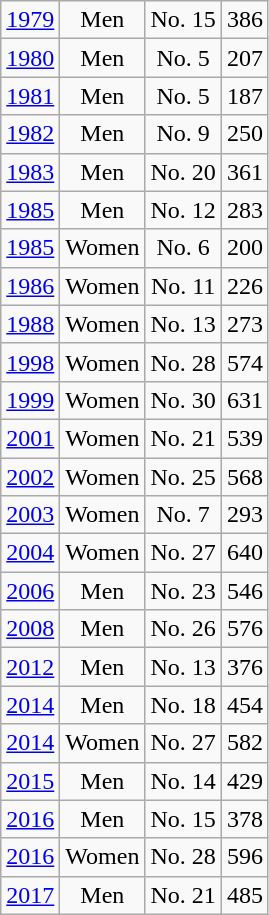<table class="wikitable">
<tr align="center">
<td><a href='#'>1979</a></td>
<td>Men</td>
<td>No. 15</td>
<td>386</td>
</tr>
<tr align="center">
<td><a href='#'>1980</a></td>
<td>Men</td>
<td>No. 5</td>
<td>207</td>
</tr>
<tr align="center">
<td><a href='#'>1981</a></td>
<td>Men</td>
<td>No. 5</td>
<td>187</td>
</tr>
<tr align="center">
<td><a href='#'>1982</a></td>
<td>Men</td>
<td>No. 9</td>
<td>250</td>
</tr>
<tr align="center">
<td><a href='#'>1983</a></td>
<td>Men</td>
<td>No. 20</td>
<td>361</td>
</tr>
<tr align="center">
<td><a href='#'>1985</a></td>
<td>Men</td>
<td>No. 12</td>
<td>283</td>
</tr>
<tr align="center">
<td><a href='#'>1985</a></td>
<td>Women</td>
<td>No. 6</td>
<td>200</td>
</tr>
<tr align="center">
<td><a href='#'>1986</a></td>
<td>Women</td>
<td>No. 11</td>
<td>226</td>
</tr>
<tr align="center">
<td><a href='#'>1988</a></td>
<td>Women</td>
<td>No. 13</td>
<td>273</td>
</tr>
<tr align="center">
<td><a href='#'>1998</a></td>
<td>Women</td>
<td>No. 28</td>
<td>574</td>
</tr>
<tr align="center">
<td><a href='#'>1999</a></td>
<td>Women</td>
<td>No. 30</td>
<td>631</td>
</tr>
<tr align="center">
<td><a href='#'>2001</a></td>
<td>Women</td>
<td>No. 21</td>
<td>539</td>
</tr>
<tr align="center">
<td><a href='#'>2002</a></td>
<td>Women</td>
<td>No. 25</td>
<td>568</td>
</tr>
<tr align="center">
<td><a href='#'>2003</a></td>
<td>Women</td>
<td>No. 7</td>
<td>293</td>
</tr>
<tr align="center">
<td><a href='#'>2004</a></td>
<td>Women</td>
<td>No. 27</td>
<td>640</td>
</tr>
<tr align="center">
<td><a href='#'>2006</a></td>
<td>Men</td>
<td>No. 23</td>
<td>546</td>
</tr>
<tr align="center">
<td><a href='#'>2008</a></td>
<td>Men</td>
<td>No. 26</td>
<td>576</td>
</tr>
<tr align="center">
<td><a href='#'>2012</a></td>
<td>Men</td>
<td>No. 13</td>
<td>376</td>
</tr>
<tr align="center">
<td><a href='#'>2014</a></td>
<td>Men</td>
<td>No. 18</td>
<td>454</td>
</tr>
<tr align="center">
<td><a href='#'>2014</a></td>
<td>Women</td>
<td>No. 27</td>
<td>582</td>
</tr>
<tr align="center">
<td><a href='#'>2015</a></td>
<td>Men</td>
<td>No. 14</td>
<td>429</td>
</tr>
<tr align="center">
<td><a href='#'>2016</a></td>
<td>Men</td>
<td>No. 15</td>
<td>378</td>
</tr>
<tr align="center">
<td><a href='#'>2016</a></td>
<td>Women</td>
<td>No. 28</td>
<td>596</td>
</tr>
<tr align="center">
<td><a href='#'>2017</a></td>
<td>Men</td>
<td>No. 21</td>
<td>485</td>
</tr>
</table>
